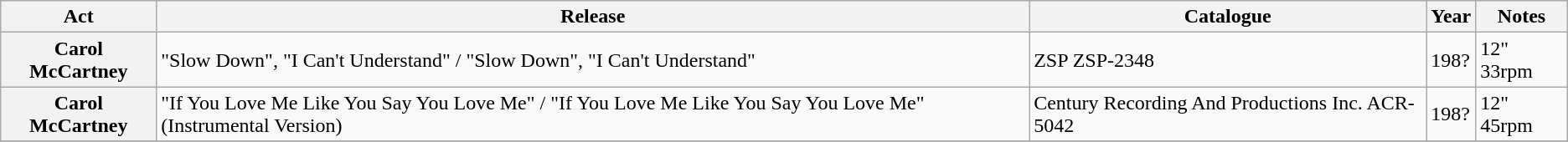<table class="wikitable plainrowheaders sortable">
<tr>
<th scope="col" class="unsortable">Act</th>
<th scope="col">Release</th>
<th scope="col">Catalogue</th>
<th scope="col">Year</th>
<th scope="col" class="unsortable">Notes</th>
</tr>
<tr>
<th scope="row">Carol McCartney</th>
<td>"Slow Down", "I Can't Understand" / "Slow Down", "I Can't Understand"</td>
<td>ZSP ZSP-2348</td>
<td>198?</td>
<td>12" 33rpm</td>
</tr>
<tr>
<th scope="row">Carol McCartney</th>
<td>"If You Love Me Like You Say You Love Me" / "If You Love Me Like You Say You Love Me" (Instrumental Version)</td>
<td>Century Recording And Productions Inc. ACR-5042</td>
<td>198?</td>
<td>12" 45rpm</td>
</tr>
<tr>
</tr>
</table>
